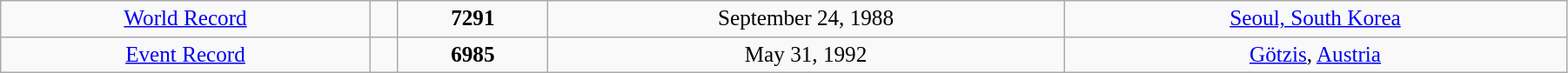<table class="wikitable" style=" text-align:center; font-size:105%;" width="95%">
<tr>
<td><a href='#'>World Record</a></td>
<td></td>
<td><strong>7291</strong></td>
<td>September 24, 1988</td>
<td> <a href='#'>Seoul, South Korea</a></td>
</tr>
<tr>
<td><a href='#'>Event Record</a></td>
<td></td>
<td><strong>6985</strong></td>
<td>May 31, 1992</td>
<td> <a href='#'>Götzis</a>, <a href='#'>Austria</a></td>
</tr>
</table>
